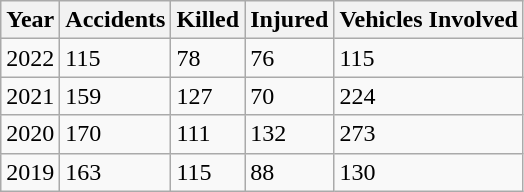<table class = "wikitable sortable">
<tr>
<th>Year</th>
<th>Accidents</th>
<th>Killed</th>
<th>Injured</th>
<th>Vehicles Involved</th>
</tr>
<tr>
<td>2022</td>
<td>115</td>
<td>78</td>
<td>76</td>
<td>115</td>
</tr>
<tr>
<td>2021</td>
<td>159</td>
<td>127</td>
<td>70</td>
<td>224</td>
</tr>
<tr>
<td>2020</td>
<td>170</td>
<td>111</td>
<td>132</td>
<td>273</td>
</tr>
<tr>
<td>2019</td>
<td>163</td>
<td>115</td>
<td>88</td>
<td>130</td>
</tr>
</table>
